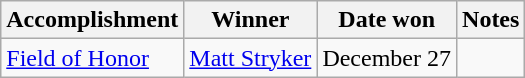<table class="wikitable">
<tr>
<th>Accomplishment</th>
<th>Winner</th>
<th>Date won</th>
<th>Notes</th>
</tr>
<tr>
<td><a href='#'>Field of Honor</a></td>
<td><a href='#'>Matt Stryker</a></td>
<td>December 27</td>
<td></td>
</tr>
</table>
